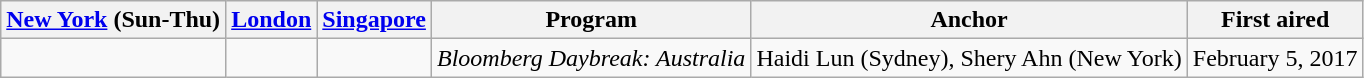<table class="wikitable">
<tr>
<th><a href='#'>New York</a> (Sun-Thu)</th>
<th><a href='#'>London</a></th>
<th><a href='#'>Singapore</a></th>
<th>Program</th>
<th>Anchor</th>
<th>First aired</th>
</tr>
<tr>
<td></td>
<td></td>
<td></td>
<td><em>Bloomberg Daybreak: Australia</em></td>
<td>Haidi Lun (Sydney), Shery Ahn (New York)</td>
<td>February 5, 2017</td>
</tr>
</table>
